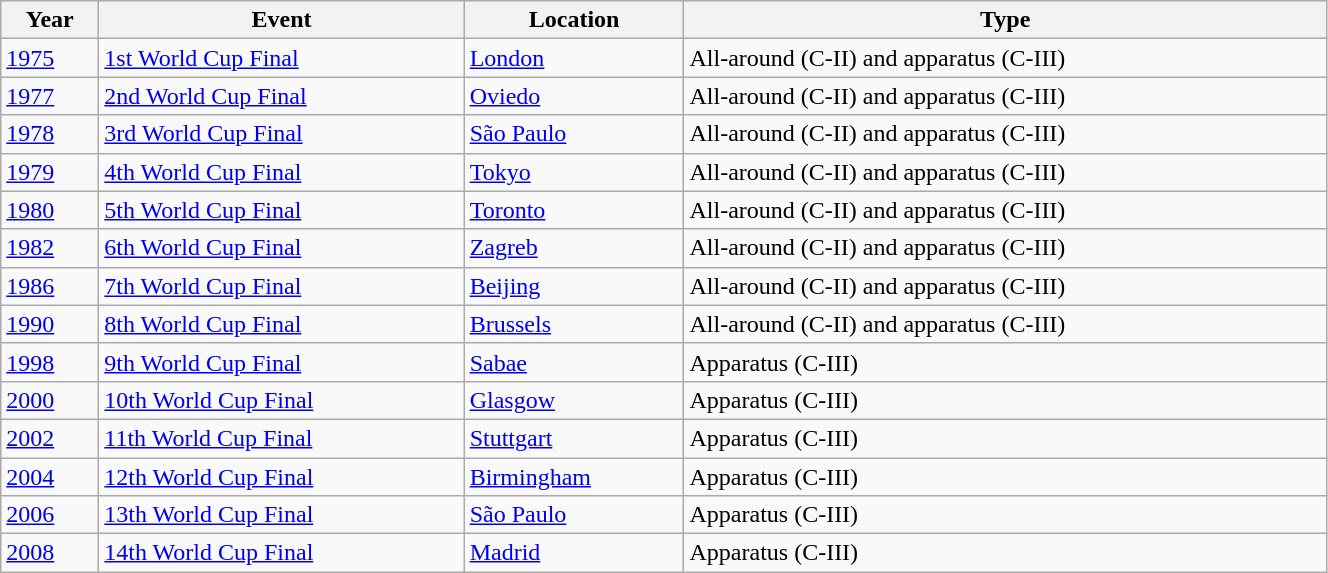<table class="wikitable sortable" style="width:70%">
<tr>
<th>Year</th>
<th>Event</th>
<th>Location</th>
<th>Type</th>
</tr>
<tr>
<td><a href='#'>1975</a></td>
<td><a href='#'>1st World Cup Final</a></td>
<td> <a href='#'>London</a></td>
<td>All-around (C-II) and apparatus (C-III)</td>
</tr>
<tr>
<td><a href='#'>1977</a></td>
<td><a href='#'>2nd World Cup Final</a></td>
<td> <a href='#'>Oviedo</a></td>
<td>All-around (C-II) and apparatus (C-III)</td>
</tr>
<tr>
<td><a href='#'>1978</a></td>
<td><a href='#'>3rd World Cup Final</a></td>
<td> <a href='#'>São Paulo</a></td>
<td>All-around (C-II) and apparatus (C-III)</td>
</tr>
<tr>
<td><a href='#'>1979</a></td>
<td><a href='#'>4th World Cup Final</a></td>
<td> <a href='#'>Tokyo</a></td>
<td>All-around (C-II) and apparatus (C-III)</td>
</tr>
<tr>
<td><a href='#'>1980</a></td>
<td><a href='#'>5th World Cup Final</a></td>
<td> <a href='#'>Toronto</a></td>
<td>All-around (C-II) and apparatus (C-III)</td>
</tr>
<tr>
<td><a href='#'>1982</a></td>
<td><a href='#'>6th World Cup Final</a></td>
<td> <a href='#'>Zagreb</a></td>
<td>All-around (C-II) and apparatus (C-III)</td>
</tr>
<tr>
<td><a href='#'>1986</a></td>
<td><a href='#'>7th World Cup Final</a></td>
<td> <a href='#'>Beijing</a></td>
<td>All-around (C-II) and apparatus (C-III)</td>
</tr>
<tr>
<td><a href='#'>1990</a></td>
<td><a href='#'>8th World Cup Final</a></td>
<td> <a href='#'>Brussels</a></td>
<td>All-around (C-II) and apparatus (C-III)</td>
</tr>
<tr>
<td><a href='#'>1998</a></td>
<td><a href='#'>9th World Cup Final</a></td>
<td> <a href='#'>Sabae</a></td>
<td>Apparatus (C-III)</td>
</tr>
<tr>
<td><a href='#'>2000</a></td>
<td><a href='#'>10th World Cup Final</a></td>
<td> <a href='#'>Glasgow</a></td>
<td>Apparatus (C-III)</td>
</tr>
<tr>
<td><a href='#'>2002</a></td>
<td><a href='#'>11th World Cup Final</a></td>
<td> <a href='#'>Stuttgart</a></td>
<td>Apparatus (C-III)</td>
</tr>
<tr>
<td><a href='#'>2004</a></td>
<td><a href='#'>12th World Cup Final</a></td>
<td> <a href='#'>Birmingham</a></td>
<td>Apparatus (C-III)</td>
</tr>
<tr>
<td><a href='#'>2006</a></td>
<td><a href='#'>13th World Cup Final</a></td>
<td> <a href='#'>São Paulo</a></td>
<td>Apparatus (C-III)</td>
</tr>
<tr>
<td><a href='#'>2008</a></td>
<td><a href='#'>14th World Cup Final</a></td>
<td> <a href='#'>Madrid</a></td>
<td>Apparatus (C-III)</td>
</tr>
</table>
